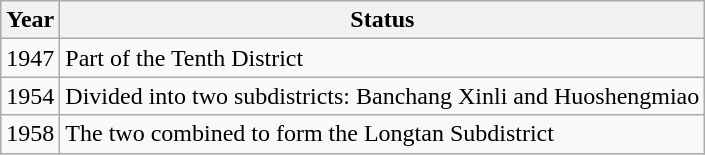<table class="wikitable">
<tr>
<th>Year</th>
<th>Status</th>
</tr>
<tr>
<td>1947</td>
<td>Part of the Tenth District</td>
</tr>
<tr>
<td>1954</td>
<td>Divided into two subdistricts: Banchang Xinli and Huoshengmiao</td>
</tr>
<tr>
<td>1958</td>
<td>The two combined to form the Longtan Subdistrict</td>
</tr>
</table>
